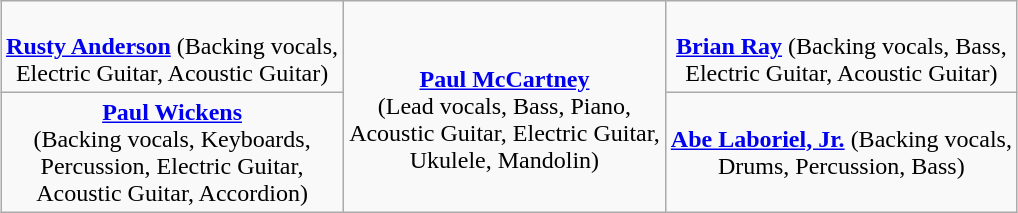<table class="wikitable" style="margin:1em auto;">
<tr>
<td align=center><br><strong><a href='#'>Rusty Anderson</a></strong> (Backing vocals,<br>Electric Guitar, Acoustic Guitar)</td>
<td colspan="3" rowspan="2" style="text-align:center;"><br><strong><a href='#'>Paul McCartney</a></strong> <br>(Lead vocals, Bass, Piano,<br>Acoustic Guitar, Electric Guitar,<br>Ukulele, Mandolin)</td>
<td align=center><br><strong><a href='#'>Brian Ray</a></strong> (Backing vocals, Bass,<br>Electric Guitar, Acoustic Guitar)</td>
</tr>
<tr>
<td align=center><strong><a href='#'>Paul Wickens</a></strong> <br>(Backing vocals, Keyboards,<br>Percussion, Electric Guitar,<br>Acoustic Guitar, Accordion)</td>
<td align=center><strong><a href='#'>Abe Laboriel, Jr.</a></strong> (Backing vocals,<br>Drums, Percussion, Bass)</td>
</tr>
</table>
